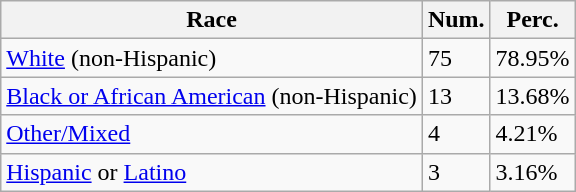<table class="wikitable">
<tr>
<th>Race</th>
<th>Num.</th>
<th>Perc.</th>
</tr>
<tr>
<td><a href='#'>White</a> (non-Hispanic)</td>
<td>75</td>
<td>78.95%</td>
</tr>
<tr>
<td><a href='#'>Black or African American</a> (non-Hispanic)</td>
<td>13</td>
<td>13.68%</td>
</tr>
<tr>
<td><a href='#'>Other/Mixed</a></td>
<td>4</td>
<td>4.21%</td>
</tr>
<tr>
<td><a href='#'>Hispanic</a> or <a href='#'>Latino</a></td>
<td>3</td>
<td>3.16%</td>
</tr>
</table>
